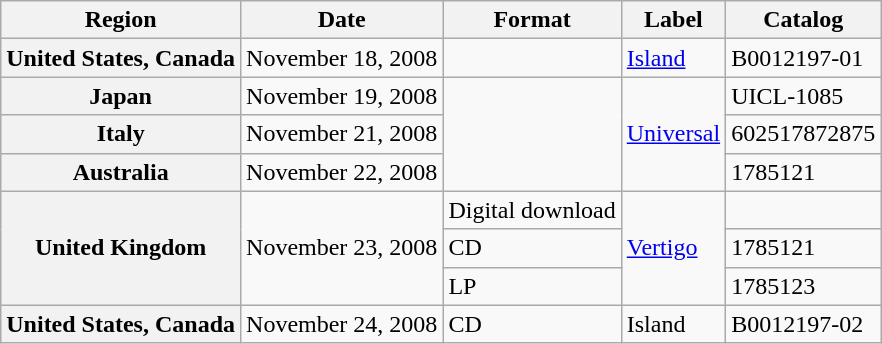<table class="wikitable plainrowheaders">
<tr>
<th scope="col">Region</th>
<th scope="col">Date</th>
<th scope="col">Format</th>
<th scope="col">Label</th>
<th scope="col">Catalog</th>
</tr>
<tr>
<th scope="row">United States, Canada</th>
<td>November 18, 2008</td>
<td></td>
<td><a href='#'>Island</a></td>
<td>B0012197-01</td>
</tr>
<tr>
<th scope="row">Japan</th>
<td>November 19, 2008</td>
<td rowspan="3"></td>
<td rowspan="3"><a href='#'>Universal</a></td>
<td>UICL-1085</td>
</tr>
<tr>
<th scope="row">Italy</th>
<td>November 21, 2008</td>
<td>602517872875</td>
</tr>
<tr>
<th scope="row">Australia</th>
<td>November 22, 2008</td>
<td>1785121</td>
</tr>
<tr>
<th scope="row" rowspan="3">United Kingdom</th>
<td rowspan="3">November 23, 2008</td>
<td>Digital download</td>
<td rowspan="3"><a href='#'>Vertigo</a></td>
<td></td>
</tr>
<tr>
<td>CD</td>
<td>1785121</td>
</tr>
<tr>
<td>LP</td>
<td>1785123</td>
</tr>
<tr>
<th scope="row">United States, Canada</th>
<td>November 24, 2008</td>
<td>CD</td>
<td>Island</td>
<td>B0012197-02</td>
</tr>
</table>
